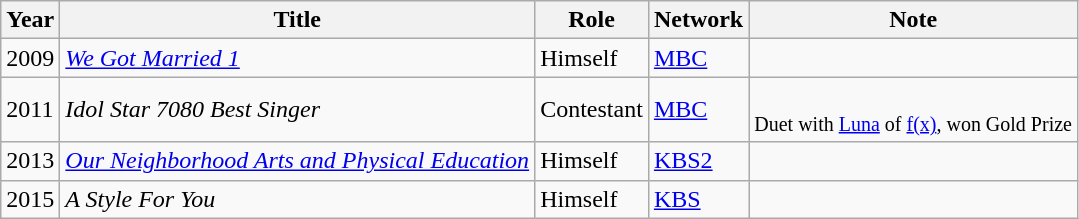<table class="wikitable" border="1">
<tr>
<th>Year</th>
<th>Title</th>
<th>Role</th>
<th>Network</th>
<th>Note</th>
</tr>
<tr>
<td>2009</td>
<td><em><a href='#'>We Got Married 1</a></em></td>
<td>Himself</td>
<td><a href='#'>MBC</a></td>
<td></td>
</tr>
<tr>
<td>2011</td>
<td><em>Idol Star 7080 Best Singer</em></td>
<td>Contestant</td>
<td><a href='#'>MBC</a></td>
<td><br><small>Duet with <a href='#'>Luna</a> of <a href='#'>f(x)</a>, won Gold Prize</small></td>
</tr>
<tr>
<td>2013</td>
<td><em><a href='#'>Our Neighborhood Arts and Physical Education</a></em></td>
<td>Himself</td>
<td><a href='#'>KBS2</a></td>
<td></td>
</tr>
<tr>
<td>2015</td>
<td><em>A Style For You</em></td>
<td>Himself</td>
<td><a href='#'>KBS</a></td>
<td></td>
</tr>
</table>
